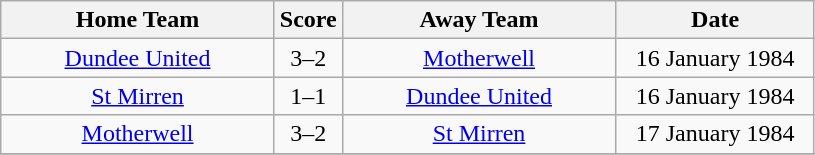<table class="wikitable" style="text-align:center;">
<tr>
<th width=175>Home Team</th>
<th width=20>Score</th>
<th width=175>Away Team</th>
<th width= 125>Date</th>
</tr>
<tr>
<td><a href='#'>Dundee United</a></td>
<td>3–2</td>
<td><a href='#'>Motherwell</a></td>
<td>16 January 1984</td>
</tr>
<tr>
<td><a href='#'>St Mirren</a></td>
<td>   1–1</td>
<td><a href='#'>Dundee United</a></td>
<td>16 January 1984</td>
</tr>
<tr>
<td><a href='#'>Motherwell</a></td>
<td>3–2</td>
<td><a href='#'>St Mirren</a></td>
<td>17 January 1984</td>
</tr>
<tr>
</tr>
</table>
